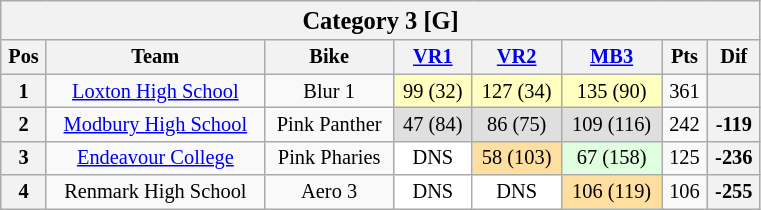<table class="wikitable collapsible collapsed" style="font-size: 85%; text-align:center">
<tr>
<th colspan="8" width="500"><big>Category 3 [G]</big></th>
</tr>
<tr>
<th valign="middle">Pos</th>
<th valign="middle">Team</th>
<th valign="middle">Bike</th>
<th><a href='#'>VR1</a><br></th>
<th><a href='#'>VR2</a><br></th>
<th><a href='#'>MB3</a><br></th>
<th valign="middle">Pts</th>
<th valign="middle">Dif</th>
</tr>
<tr>
<th>1</th>
<td> <a href='#'>Loxton High School</a></td>
<td>Blur 1</td>
<td bgcolor="#FFFFBF">99 (32)</td>
<td bgcolor="#FFFFBF">127 (34)</td>
<td bgcolor="#FFFFBF">135 (90)</td>
<td>361</td>
<th></th>
</tr>
<tr>
<th>2</th>
<td> <a href='#'>Modbury High School</a></td>
<td>Pink Panther</td>
<td bgcolor="#dfdfdf">47 (84)</td>
<td bgcolor="#dfdfdf">86 (75)</td>
<td bgcolor="#dfdfdf">109 (116)</td>
<td>242</td>
<th>-119</th>
</tr>
<tr>
<th>3</th>
<td> <a href='#'>Endeavour College</a></td>
<td>Pink Pharies</td>
<td bgcolor="#ffffff">DNS</td>
<td bgcolor="#ffdf9f">58 (103)</td>
<td bgcolor="#dfffdf">67 (158)</td>
<td>125</td>
<th>-236</th>
</tr>
<tr>
<th>4</th>
<td> Renmark High School</td>
<td>Aero 3</td>
<td bgcolor="#ffffff">DNS</td>
<td bgcolor="#ffffff">DNS</td>
<td bgcolor="#ffdf9f">106 (119)</td>
<td>106</td>
<th>-255</th>
</tr>
</table>
